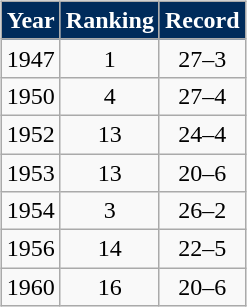<table border="0;" style="text-align:center;">
<tr>
<td valign=top><br><table class="wikitable">
<tr style="background:#002B5B; color:white; text-align:center;">
<td><strong>Year</strong></td>
<td><strong>Ranking</strong></td>
<td><strong>Record</strong></td>
</tr>
<tr align=center>
<td>1947</td>
<td>1</td>
<td>27–3</td>
</tr>
<tr align=center>
<td>1950</td>
<td>4</td>
<td>27–4</td>
</tr>
<tr align=center>
<td>1952</td>
<td>13</td>
<td>24–4</td>
</tr>
<tr align=center>
<td>1953</td>
<td>13</td>
<td>20–6</td>
</tr>
<tr align=center>
<td>1954</td>
<td>3</td>
<td>26–2</td>
</tr>
<tr align=center>
<td>1956</td>
<td>14</td>
<td>22–5</td>
</tr>
<tr align=center>
<td>1960</td>
<td>16</td>
<td>20–6</td>
</tr>
</table>
</td>
</tr>
</table>
